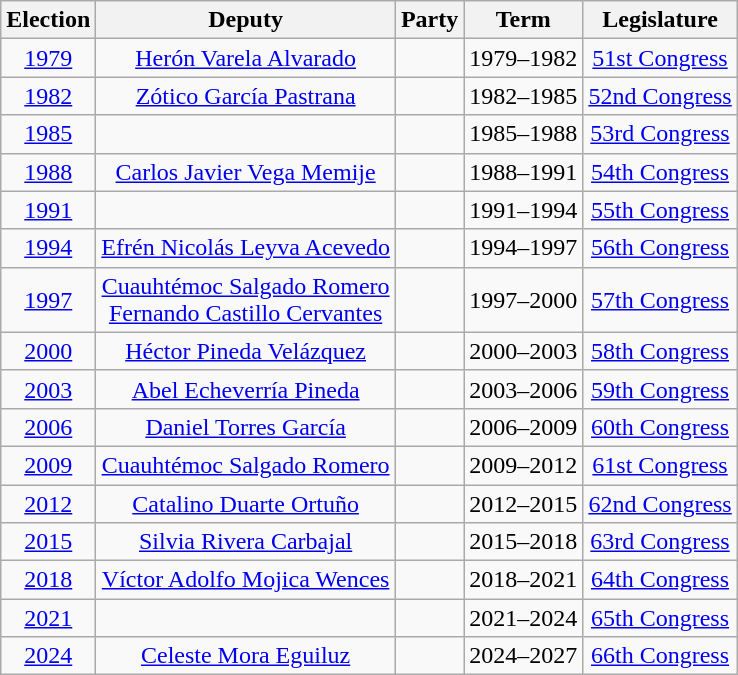<table class="wikitable sortable" style="text-align: center">
<tr>
<th>Election</th>
<th class="unsortable">Deputy</th>
<th class="unsortable">Party</th>
<th class="unsortable">Term</th>
<th class="unsortable">Legislature</th>
</tr>
<tr>
<td><a href='#'>1979</a></td>
<td><a href='#'>Herón Varela Alvarado</a></td>
<td></td>
<td>1979–1982</td>
<td><a href='#'>51st Congress</a></td>
</tr>
<tr>
<td><a href='#'>1982</a></td>
<td><a href='#'>Zótico García Pastrana</a></td>
<td></td>
<td>1982–1985</td>
<td><a href='#'>52nd Congress</a></td>
</tr>
<tr>
<td><a href='#'>1985</a></td>
<td></td>
<td></td>
<td>1985–1988</td>
<td><a href='#'>53rd Congress</a></td>
</tr>
<tr>
<td><a href='#'>1988</a></td>
<td><a href='#'>Carlos Javier Vega Memije</a></td>
<td></td>
<td>1988–1991</td>
<td><a href='#'>54th Congress</a></td>
</tr>
<tr>
<td><a href='#'>1991</a></td>
<td></td>
<td></td>
<td>1991–1994</td>
<td><a href='#'>55th Congress</a></td>
</tr>
<tr>
<td><a href='#'>1994</a></td>
<td><a href='#'>Efrén Nicolás Leyva Acevedo</a></td>
<td></td>
<td>1994–1997</td>
<td><a href='#'>56th Congress</a></td>
</tr>
<tr>
<td><a href='#'>1997</a></td>
<td><a href='#'>Cuauhtémoc Salgado Romero</a><br><a href='#'>Fernando Castillo Cervantes</a></td>
<td></td>
<td>1997–2000</td>
<td><a href='#'>57th Congress</a></td>
</tr>
<tr>
<td><a href='#'>2000</a></td>
<td><a href='#'>Héctor Pineda Velázquez</a></td>
<td></td>
<td>2000–2003</td>
<td><a href='#'>58th Congress</a></td>
</tr>
<tr>
<td><a href='#'>2003</a></td>
<td><a href='#'>Abel Echeverría Pineda</a></td>
<td></td>
<td>2003–2006</td>
<td><a href='#'>59th Congress</a></td>
</tr>
<tr>
<td><a href='#'>2006</a></td>
<td><a href='#'>Daniel Torres García</a></td>
<td></td>
<td>2006–2009</td>
<td><a href='#'>60th Congress</a></td>
</tr>
<tr>
<td><a href='#'>2009</a></td>
<td><a href='#'>Cuauhtémoc Salgado Romero</a></td>
<td></td>
<td>2009–2012</td>
<td><a href='#'>61st Congress</a></td>
</tr>
<tr>
<td><a href='#'>2012</a></td>
<td><a href='#'>Catalino Duarte Ortuño</a></td>
<td></td>
<td>2012–2015</td>
<td><a href='#'>62nd Congress</a></td>
</tr>
<tr>
<td><a href='#'>2015</a></td>
<td><a href='#'>Silvia Rivera Carbajal</a></td>
<td></td>
<td>2015–2018</td>
<td><a href='#'>63rd Congress</a></td>
</tr>
<tr>
<td><a href='#'>2018</a></td>
<td><a href='#'>Víctor Adolfo Mojica Wences</a></td>
<td></td>
<td>2018–2021</td>
<td><a href='#'>64th Congress</a></td>
</tr>
<tr>
<td><a href='#'>2021</a></td>
<td></td>
<td></td>
<td>2021–2024</td>
<td><a href='#'>65th Congress</a></td>
</tr>
<tr>
<td><a href='#'>2024</a></td>
<td><a href='#'>Celeste Mora Eguiluz</a></td>
<td></td>
<td>2024–2027</td>
<td><a href='#'>66th Congress</a></td>
</tr>
</table>
